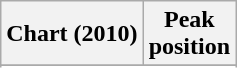<table class="wikitable sortable">
<tr>
<th align="left">Chart (2010)</th>
<th style="text-align:center;">Peak<br>position</th>
</tr>
<tr>
</tr>
<tr>
</tr>
<tr>
</tr>
</table>
